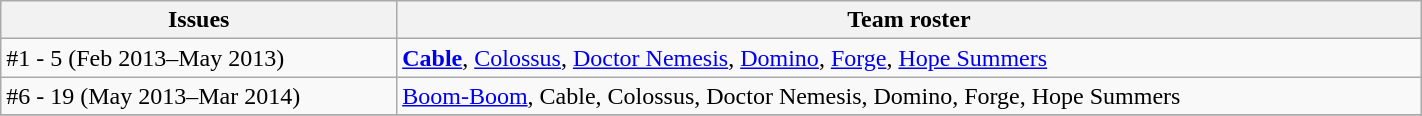<table class="wikitable" width="75%">
<tr>
<th>Issues</th>
<th>Team roster</th>
</tr>
<tr>
<td>#1 - 5 (Feb 2013–May 2013)</td>
<td><strong><a href='#'>Cable</a></strong>, <a href='#'>Colossus</a>, <a href='#'>Doctor Nemesis</a>, <a href='#'>Domino</a>, <a href='#'>Forge</a>, <a href='#'>Hope Summers</a></td>
</tr>
<tr>
<td>#6 - 19 (May 2013–Mar 2014)</td>
<td><a href='#'>Boom-Boom</a>, Cable, Colossus, Doctor Nemesis, Domino, Forge, Hope Summers</td>
</tr>
<tr>
</tr>
</table>
